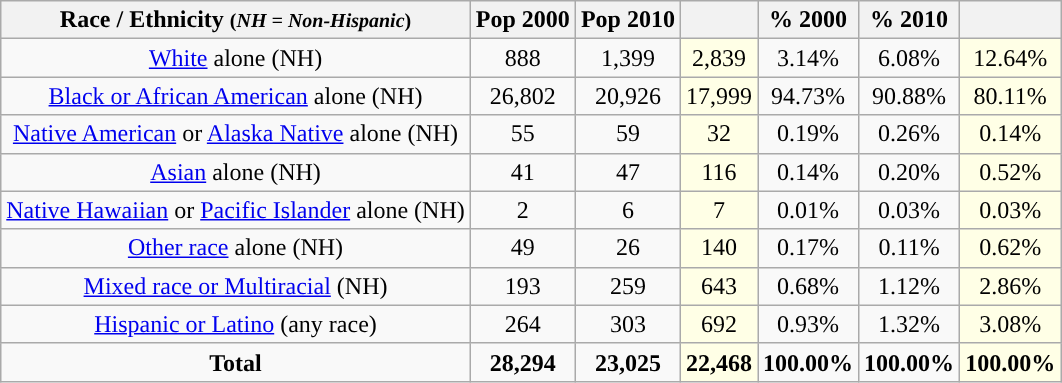<table class="wikitable" style="text-align:center;">
<tr>
<th>Race / Ethnicity <small>(<em>NH = Non-Hispanic</em>)</small></th>
<th>Pop 2000</th>
<th>Pop 2010</th>
<th></th>
<th>% 2000</th>
<th>% 2010</th>
<th></th>
</tr>
<tr>
<td><a href='#'>White</a> alone (NH)</td>
<td>888</td>
<td>1,399</td>
<td style='background: #ffffe6;'>2,839</td>
<td>3.14%</td>
<td>6.08%</td>
<td style='background: #ffffe6;'>12.64%</td>
</tr>
<tr>
<td><a href='#'>Black or African American</a> alone (NH)</td>
<td>26,802</td>
<td>20,926</td>
<td style='background: #ffffe6;'>17,999</td>
<td>94.73%</td>
<td>90.88%</td>
<td style='background: #ffffe6;'>80.11%</td>
</tr>
<tr>
<td><a href='#'>Native American</a> or <a href='#'>Alaska Native</a> alone (NH)</td>
<td>55</td>
<td>59</td>
<td style='background: #ffffe6;'>32</td>
<td>0.19%</td>
<td>0.26%</td>
<td style='background: #ffffe6;'>0.14%</td>
</tr>
<tr>
<td><a href='#'>Asian</a> alone (NH)</td>
<td>41</td>
<td>47</td>
<td style='background: #ffffe6;'>116</td>
<td>0.14%</td>
<td>0.20%</td>
<td style='background: #ffffe6;'>0.52%</td>
</tr>
<tr>
<td><a href='#'>Native Hawaiian</a> or <a href='#'>Pacific Islander</a> alone (NH)</td>
<td>2</td>
<td>6</td>
<td style='background: #ffffe6;'>7</td>
<td>0.01%</td>
<td>0.03%</td>
<td style='background: #ffffe6;'>0.03%</td>
</tr>
<tr>
<td><a href='#'>Other race</a> alone (NH)</td>
<td>49</td>
<td>26</td>
<td style='background: #ffffe6;'>140</td>
<td>0.17%</td>
<td>0.11%</td>
<td style='background: #ffffe6;'>0.62%</td>
</tr>
<tr>
<td><a href='#'>Mixed race or Multiracial</a> (NH)</td>
<td>193</td>
<td>259</td>
<td style='background: #ffffe6;'>643</td>
<td>0.68%</td>
<td>1.12%</td>
<td style='background: #ffffe6;'>2.86%</td>
</tr>
<tr>
<td><a href='#'>Hispanic or Latino</a> (any race)</td>
<td>264</td>
<td>303</td>
<td style='background: #ffffe6;'>692</td>
<td>0.93%</td>
<td>1.32%</td>
<td style='background: #ffffe6;'>3.08%</td>
</tr>
<tr>
<td><strong>Total</strong></td>
<td><strong>28,294</strong></td>
<td><strong>23,025</strong></td>
<td style='background: #ffffe6;'><strong>22,468</strong></td>
<td><strong>100.00%</strong></td>
<td><strong>100.00%</strong></td>
<td style='background: #ffffe6;'><strong>100.00%</strong></td>
</tr>
</table>
